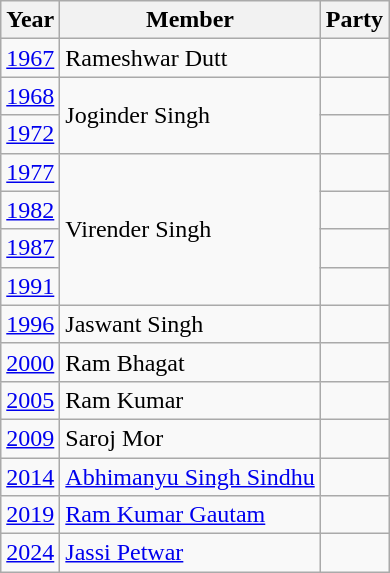<table class="wikitable">
<tr>
<th>Year</th>
<th>Member</th>
<th colspan=2>Party</th>
</tr>
<tr>
<td><a href='#'>1967</a></td>
<td>Rameshwar Dutt</td>
<td></td>
</tr>
<tr>
<td><a href='#'>1968</a></td>
<td rowspan=2>Joginder Singh</td>
<td></td>
</tr>
<tr>
<td><a href='#'>1972</a></td>
<td></td>
</tr>
<tr>
<td><a href='#'>1977</a></td>
<td rowspan=4>Virender Singh</td>
<td></td>
</tr>
<tr>
<td><a href='#'>1982</a></td>
<td></td>
</tr>
<tr>
<td><a href='#'>1987</a></td>
</tr>
<tr>
<td><a href='#'>1991</a></td>
<td></td>
</tr>
<tr>
<td><a href='#'>1996</a></td>
<td>Jaswant Singh</td>
<td></td>
</tr>
<tr>
<td><a href='#'>2000</a></td>
<td>Ram Bhagat</td>
<td></td>
</tr>
<tr>
<td><a href='#'>2005</a></td>
<td>Ram Kumar</td>
<td></td>
</tr>
<tr>
<td><a href='#'>2009</a></td>
<td>Saroj Mor</td>
<td></td>
</tr>
<tr>
<td><a href='#'>2014</a></td>
<td><a href='#'>Abhimanyu Singh Sindhu</a></td>
<td></td>
</tr>
<tr>
<td><a href='#'>2019</a></td>
<td><a href='#'>Ram Kumar Gautam</a></td>
<td></td>
</tr>
<tr>
<td><a href='#'>2024</a></td>
<td><a href='#'>Jassi Petwar</a></td>
<td></td>
</tr>
</table>
